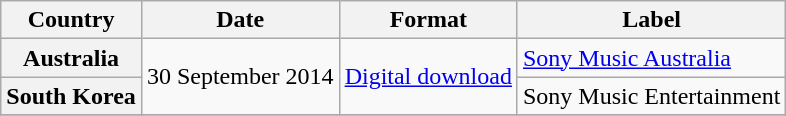<table class="wikitable plainrowheaders">
<tr>
<th scope="col">Country</th>
<th scope="col">Date</th>
<th scope="col">Format</th>
<th scope="col">Label</th>
</tr>
<tr>
<th scope="row">Australia</th>
<td rowspan="2">30 September 2014</td>
<td rowspan="2"><a href='#'>Digital download</a></td>
<td><a href='#'>Sony Music Australia</a></td>
</tr>
<tr>
<th scope="row">South Korea</th>
<td>Sony Music Entertainment</td>
</tr>
<tr>
</tr>
</table>
